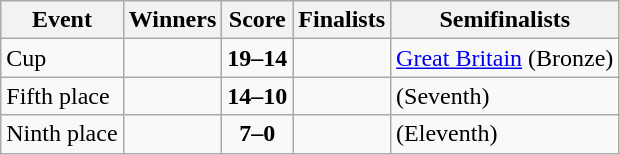<table class="wikitable">
<tr>
<th>Event</th>
<th>Winners</th>
<th>Score</th>
<th>Finalists</th>
<th>Semifinalists</th>
</tr>
<tr>
<td>Cup</td>
<td><strong></strong></td>
<td align=center><strong>19–14</strong></td>
<td></td>
<td> <a href='#'>Great Britain</a> (Bronze)<br></td>
</tr>
<tr>
<td>Fifth place</td>
<td><strong></strong></td>
<td align=center><strong>14–10</strong></td>
<td></td>
<td> (Seventh)<br></td>
</tr>
<tr>
<td>Ninth place</td>
<td><strong></strong></td>
<td align=center><strong>7–0</strong></td>
<td></td>
<td> (Eleventh)<br></td>
</tr>
</table>
